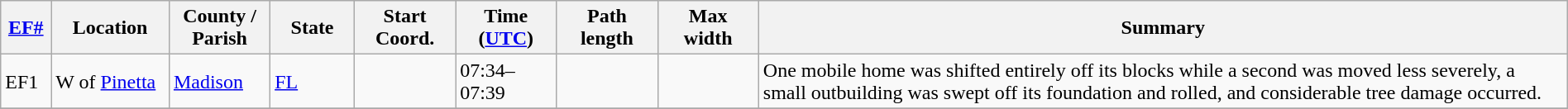<table class="wikitable sortable" style="width:100%;">
<tr>
<th scope="col" style="width:3%; text-align:center;"><a href='#'>EF#</a></th>
<th scope="col" style="width:7%; text-align:center;" class="unsortable">Location</th>
<th scope="col" style="width:6%; text-align:center;" class="unsortable">County / Parish</th>
<th scope="col" style="width:5%; text-align:center;">State</th>
<th scope="col" style="width:6%; text-align:center;">Start Coord.</th>
<th scope="col" style="width:6%; text-align:center;">Time (<a href='#'>UTC</a>)</th>
<th scope="col" style="width:6%; text-align:center;">Path length</th>
<th scope="col" style="width:6%; text-align:center;">Max width</th>
<th scope="col" class="unsortable" style="width:48%; text-align:center;">Summary</th>
</tr>
<tr>
<td bgcolor=>EF1</td>
<td>W of <a href='#'>Pinetta</a></td>
<td><a href='#'>Madison</a></td>
<td><a href='#'>FL</a></td>
<td></td>
<td>07:34–07:39</td>
<td></td>
<td></td>
<td>One mobile home was shifted entirely off its blocks while a second was moved less severely, a small outbuilding was swept off its foundation and rolled, and considerable tree damage occurred.</td>
</tr>
<tr>
</tr>
</table>
